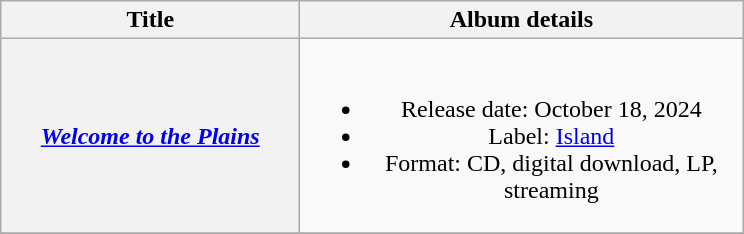<table class="wikitable plainrowheaders" style="text-align:center">
<tr>
<th style="width:12em;">Title</th>
<th style="width:18em;">Album details</th>
</tr>
<tr>
<th scope="row"><em><a href='#'>Welcome to the Plains</a></em></th>
<td><br><ul><li>Release date: October 18, 2024</li><li>Label: <a href='#'>Island</a></li><li>Format: CD, digital download, LP, streaming</li></ul></td>
</tr>
<tr>
</tr>
</table>
